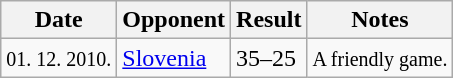<table class="wikitable">
<tr>
<th>Date</th>
<th>Opponent</th>
<th>Result</th>
<th>Notes</th>
</tr>
<tr>
<td><small>01. 12. 2010.</small></td>
<td><a href='#'>Slovenia</a></td>
<td>35–25</td>
<td><small>A friendly game.</small></td>
</tr>
</table>
